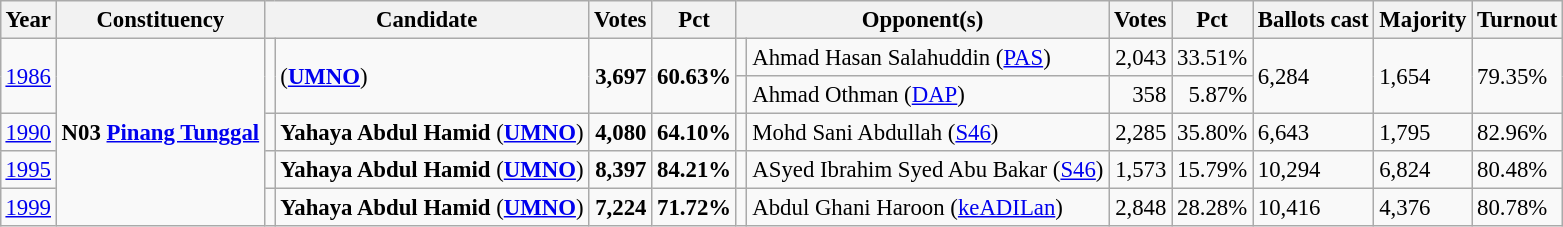<table class="wikitable" style="margin:0.5em ; font-size:95%">
<tr>
<th>Year</th>
<th>Constituency</th>
<th colspan=2>Candidate</th>
<th>Votes</th>
<th>Pct</th>
<th colspan=2>Opponent(s)</th>
<th>Votes</th>
<th>Pct</th>
<th>Ballots cast</th>
<th>Majority</th>
<th>Turnout</th>
</tr>
<tr>
<td rowspan=2><a href='#'>1986</a></td>
<td rowspan=5><strong>N03 <a href='#'>Pinang Tunggal</a></strong></td>
<td rowspan=2 ></td>
<td rowspan=2> (<a href='#'><strong>UMNO</strong></a>)</td>
<td rowspan=2 align=right><strong>3,697</strong></td>
<td rowspan=2><strong>60.63%</strong></td>
<td></td>
<td>Ahmad Hasan Salahuddin (<a href='#'>PAS</a>)</td>
<td align=right>2,043</td>
<td>33.51%</td>
<td rowspan=2>6,284</td>
<td rowspan=2>1,654</td>
<td rowspan=2>79.35%</td>
</tr>
<tr>
<td></td>
<td>Ahmad Othman (<a href='#'>DAP</a>)</td>
<td align=right>358</td>
<td align=right>5.87%</td>
</tr>
<tr>
<td><a href='#'>1990</a></td>
<td></td>
<td><strong>Yahaya Abdul Hamid</strong> (<a href='#'><strong>UMNO</strong></a>)</td>
<td align=right><strong>4,080</strong></td>
<td><strong>64.10%</strong></td>
<td></td>
<td>Mohd Sani Abdullah (<a href='#'>S46</a>)</td>
<td align=right>2,285</td>
<td>35.80%</td>
<td>6,643</td>
<td>1,795</td>
<td>82.96%</td>
</tr>
<tr>
<td><a href='#'>1995</a></td>
<td></td>
<td><strong>Yahaya Abdul Hamid</strong> (<a href='#'><strong>UMNO</strong></a>)</td>
<td align=right><strong>8,397</strong></td>
<td><strong>84.21%</strong></td>
<td></td>
<td>ASyed Ibrahim Syed Abu Bakar (<a href='#'>S46</a>)</td>
<td align=right>1,573</td>
<td>15.79%</td>
<td>10,294</td>
<td>6,824</td>
<td>80.48%</td>
</tr>
<tr>
<td><a href='#'>1999</a></td>
<td></td>
<td><strong>Yahaya Abdul Hamid</strong> (<a href='#'><strong>UMNO</strong></a>)</td>
<td align=right><strong>7,224</strong></td>
<td><strong>71.72%</strong></td>
<td></td>
<td>Abdul Ghani Haroon (<a href='#'>keADILan</a>)</td>
<td align=right>2,848</td>
<td>28.28%</td>
<td>10,416</td>
<td>4,376</td>
<td>80.78%</td>
</tr>
</table>
